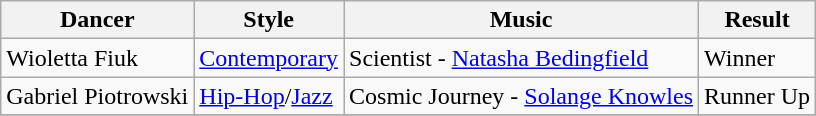<table class="wikitable">
<tr>
<th>Dancer</th>
<th>Style</th>
<th>Music</th>
<th>Result</th>
</tr>
<tr>
<td>Wioletta Fiuk</td>
<td><a href='#'>Contemporary</a></td>
<td>Scientist - <a href='#'>Natasha Bedingfield</a></td>
<td>Winner</td>
</tr>
<tr>
<td>Gabriel Piotrowski</td>
<td><a href='#'>Hip-Hop</a>/<a href='#'>Jazz</a></td>
<td>Cosmic Journey - <a href='#'>Solange Knowles</a></td>
<td>Runner Up</td>
</tr>
<tr>
</tr>
</table>
